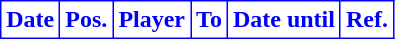<table class="wikitable plainrowheaders sortable">
<tr>
<th style="background:white; color:blue; border: 1px solid blue;">Date</th>
<th style="background:white; color:blue; border: 1px solid blue;">Pos.</th>
<th style="background:white; color:blue; border: 1px solid blue;">Player</th>
<th style="background:white; color:blue; border: 1px solid blue;">To</th>
<th style="background:white; color:blue; border: 1px solid blue;">Date until</th>
<th style="background:white; color:blue; border: 1px solid blue;">Ref.</th>
</tr>
</table>
